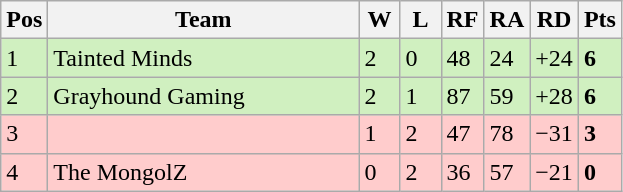<table class="wikitable">
<tr>
<th width="20px">Pos</th>
<th width="200px">Team</th>
<th width="20px">W</th>
<th width="20px">L</th>
<th width="20px">RF</th>
<th width="20px">RA</th>
<th width="20px">RD</th>
<th width="20px">Pts</th>
</tr>
<tr style="background: #D0F0C0;">
<td>1</td>
<td>Tainted Minds</td>
<td>2</td>
<td>0</td>
<td>48</td>
<td>24</td>
<td>+24</td>
<td><strong>6</strong></td>
</tr>
<tr style="background: #D0F0C0;">
<td>2</td>
<td>Grayhound Gaming</td>
<td>2</td>
<td>1</td>
<td>87</td>
<td>59</td>
<td>+28</td>
<td><strong>6</strong></td>
</tr>
<tr style="background: #FFCCCC;">
<td>3</td>
<td></td>
<td>1</td>
<td>2</td>
<td>47</td>
<td>78</td>
<td>−31</td>
<td><strong>3</strong></td>
</tr>
<tr style="background: #FFCCCC;">
<td>4</td>
<td>The MongolZ</td>
<td>0</td>
<td>2</td>
<td>36</td>
<td>57</td>
<td>−21</td>
<td><strong>0</strong></td>
</tr>
</table>
